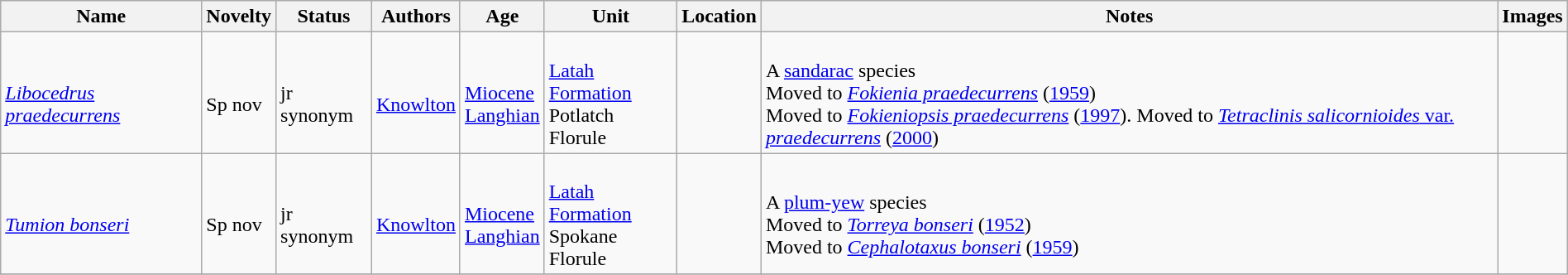<table class="wikitable sortable" align="center" width="100%">
<tr>
<th>Name</th>
<th>Novelty</th>
<th>Status</th>
<th>Authors</th>
<th>Age</th>
<th>Unit</th>
<th>Location</th>
<th>Notes</th>
<th>Images</th>
</tr>
<tr>
<td><br><em><a href='#'>Libocedrus praedecurrens</a></em></td>
<td><br>Sp nov</td>
<td><br>jr synonym</td>
<td><br><a href='#'>Knowlton</a></td>
<td><br><a href='#'>Miocene</a><br><a href='#'>Langhian</a></td>
<td><br><a href='#'>Latah Formation</a><br>Potlatch Florule</td>
<td><br><br></td>
<td><br>A <a href='#'>sandarac</a> species<br> Moved to <em><a href='#'>Fokienia praedecurrens</a></em> (<a href='#'>1959</a>)<br>Moved to <em><a href='#'>Fokieniopsis praedecurrens</a></em> (<a href='#'>1997</a>). Moved to <a href='#'><em>Tetraclinis salicornioides</em> var. <em>praedecurrens</em></a> (<a href='#'>2000</a>)</td>
<td><br></td>
</tr>
<tr>
<td><br><em><a href='#'>Tumion bonseri</a></em></td>
<td><br>Sp nov</td>
<td><br>jr synonym</td>
<td><br><a href='#'>Knowlton</a></td>
<td><br><a href='#'>Miocene</a><br><a href='#'>Langhian</a></td>
<td><br><a href='#'>Latah Formation</a><br>Spokane Florule</td>
<td><br><br></td>
<td><br>A <a href='#'>plum-yew</a> species<br> Moved to <em><a href='#'>Torreya bonseri</a></em> (<a href='#'>1952</a>)<br>Moved to <em><a href='#'>Cephalotaxus bonseri</a></em> (<a href='#'>1959</a>)</td>
<td><br></td>
</tr>
<tr>
</tr>
</table>
